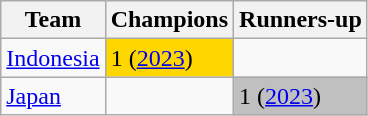<table class="wikitable" style="text-align:left">
<tr>
<th>Team</th>
<th>Champions</th>
<th>Runners-up</th>
</tr>
<tr>
<td> <a href='#'>Indonesia</a></td>
<td style=background:#FFD700>1 (<a href='#'>2023</a>)</td>
<td></td>
</tr>
<tr>
<td> <a href='#'>Japan</a></td>
<td></td>
<td style=background:#C0C0C0>1 (<a href='#'>2023</a>)</td>
</tr>
</table>
